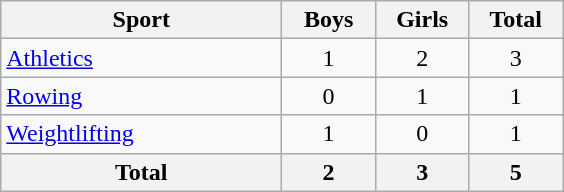<table class="wikitable sortable" style="text-align:center;">
<tr>
<th width=180>Sport</th>
<th width=55>Boys</th>
<th width=55>Girls</th>
<th width=55>Total</th>
</tr>
<tr>
<td align=left><a href='#'>Athletics</a></td>
<td>1</td>
<td>2</td>
<td>3</td>
</tr>
<tr>
<td align=left><a href='#'>Rowing</a></td>
<td>0</td>
<td>1</td>
<td>1</td>
</tr>
<tr>
<td align=left><a href='#'>Weightlifting</a></td>
<td>1</td>
<td>0</td>
<td>1</td>
</tr>
<tr class="sortbottom">
<th>Total</th>
<th>2</th>
<th>3</th>
<th>5</th>
</tr>
</table>
